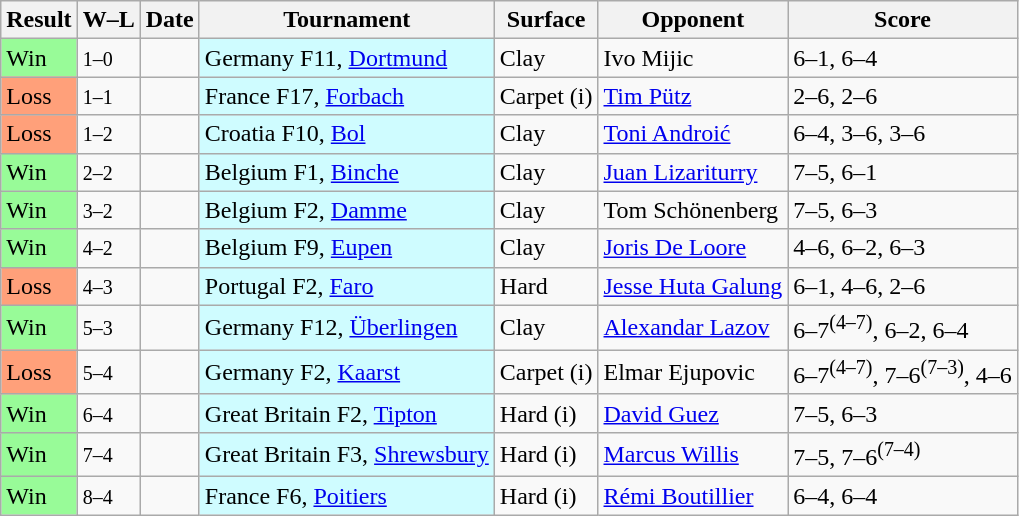<table class="sortable wikitable nowrap">
<tr>
<th>Result</th>
<th class="unsortable">W–L</th>
<th>Date</th>
<th>Tournament</th>
<th>Surface</th>
<th>Opponent</th>
<th class="unsortable">Score</th>
</tr>
<tr>
<td bgcolor=98fb98>Win</td>
<td><small>1–0</small></td>
<td></td>
<td bgcolor=cffcff>Germany F11, <a href='#'>Dortmund</a></td>
<td>Clay</td>
<td> Ivo Mijic</td>
<td>6–1, 6–4</td>
</tr>
<tr>
<td bgcolor=ffa07a>Loss</td>
<td><small>1–1</small></td>
<td></td>
<td bgcolor=cffcff>France F17, <a href='#'>Forbach</a></td>
<td>Carpet (i)</td>
<td> <a href='#'>Tim Pütz</a></td>
<td>2–6, 2–6</td>
</tr>
<tr>
<td bgcolor=ffa07a>Loss</td>
<td><small>1–2</small></td>
<td></td>
<td bgcolor=cffcff>Croatia F10, <a href='#'>Bol</a></td>
<td>Clay</td>
<td> <a href='#'>Toni Androić</a></td>
<td>6–4, 3–6, 3–6</td>
</tr>
<tr>
<td bgcolor=98fb98>Win</td>
<td><small>2–2</small></td>
<td></td>
<td bgcolor=cffcff>Belgium F1, <a href='#'>Binche</a></td>
<td>Clay</td>
<td> <a href='#'>Juan Lizariturry</a></td>
<td>7–5, 6–1</td>
</tr>
<tr>
<td bgcolor=98fb98>Win</td>
<td><small>3–2</small></td>
<td></td>
<td bgcolor=cffcff>Belgium F2, <a href='#'>Damme</a></td>
<td>Clay</td>
<td> Tom Schönenberg</td>
<td>7–5, 6–3</td>
</tr>
<tr>
<td bgcolor=98fb98>Win</td>
<td><small>4–2</small></td>
<td></td>
<td bgcolor=cffcff>Belgium F9, <a href='#'>Eupen</a></td>
<td>Clay</td>
<td> <a href='#'>Joris De Loore</a></td>
<td>4–6, 6–2, 6–3</td>
</tr>
<tr>
<td bgcolor=ffa07a>Loss</td>
<td><small>4–3</small></td>
<td></td>
<td bgcolor=cffcff>Portugal F2, <a href='#'>Faro</a></td>
<td>Hard</td>
<td nowrap> <a href='#'>Jesse Huta Galung</a></td>
<td>6–1, 4–6, 2–6</td>
</tr>
<tr>
<td bgcolor=98fb98>Win</td>
<td><small>5–3</small></td>
<td></td>
<td bgcolor=cffcff>Germany F12, <a href='#'>Überlingen</a></td>
<td>Clay</td>
<td> <a href='#'>Alexandar Lazov</a></td>
<td>6–7<sup>(4–7)</sup>, 6–2, 6–4</td>
</tr>
<tr>
<td bgcolor=ffa07a>Loss</td>
<td><small>5–4</small></td>
<td></td>
<td bgcolor=cffcff>Germany F2, <a href='#'>Kaarst</a></td>
<td>Carpet (i)</td>
<td> Elmar Ejupovic</td>
<td nowrap>6–7<sup>(4–7)</sup>, 7–6<sup>(7–3)</sup>, 4–6</td>
</tr>
<tr>
<td bgcolor=98fb98>Win</td>
<td><small>6–4</small></td>
<td></td>
<td bgcolor=cffcff>Great Britain F2, <a href='#'>Tipton</a></td>
<td>Hard (i)</td>
<td> <a href='#'>David Guez</a></td>
<td>7–5, 6–3</td>
</tr>
<tr>
<td bgcolor=98fb98>Win</td>
<td><small>7–4</small></td>
<td></td>
<td bgcolor=cffcff nowrap>Great Britain F3, <a href='#'>Shrewsbury</a></td>
<td>Hard (i)</td>
<td> <a href='#'>Marcus Willis</a></td>
<td>7–5, 7–6<sup>(7–4)</sup></td>
</tr>
<tr>
<td bgcolor=98fb98>Win</td>
<td><small>8–4</small></td>
<td></td>
<td bgcolor=cffcff>France F6, <a href='#'>Poitiers</a></td>
<td>Hard (i)</td>
<td> <a href='#'>Rémi Boutillier</a></td>
<td>6–4, 6–4</td>
</tr>
</table>
